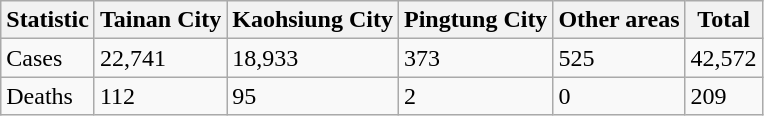<table class="wikitable">
<tr>
<th>Statistic</th>
<th>Tainan City</th>
<th>Kaohsiung City</th>
<th>Pingtung City</th>
<th>Other areas</th>
<th>Total</th>
</tr>
<tr>
<td>Cases</td>
<td>22,741</td>
<td>18,933</td>
<td>373</td>
<td>525</td>
<td>42,572</td>
</tr>
<tr>
<td>Deaths</td>
<td>112</td>
<td>95</td>
<td>2</td>
<td>0</td>
<td>209</td>
</tr>
</table>
